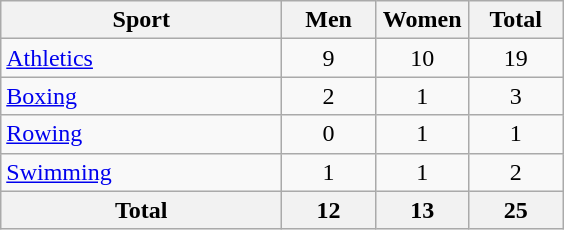<table class="wikitable sortable" style="text-align:center;">
<tr>
<th width=180>Sport</th>
<th width=55>Men</th>
<th width=55>Women</th>
<th width=55>Total</th>
</tr>
<tr>
<td align=left><a href='#'>Athletics</a></td>
<td>9</td>
<td>10</td>
<td>19</td>
</tr>
<tr>
<td align=left><a href='#'>Boxing</a></td>
<td>2</td>
<td>1</td>
<td>3</td>
</tr>
<tr>
<td align=left><a href='#'>Rowing</a></td>
<td>0</td>
<td>1</td>
<td>1</td>
</tr>
<tr>
<td align=left><a href='#'>Swimming</a></td>
<td>1</td>
<td>1</td>
<td>2</td>
</tr>
<tr>
<th>Total</th>
<th>12</th>
<th>13</th>
<th>25</th>
</tr>
</table>
